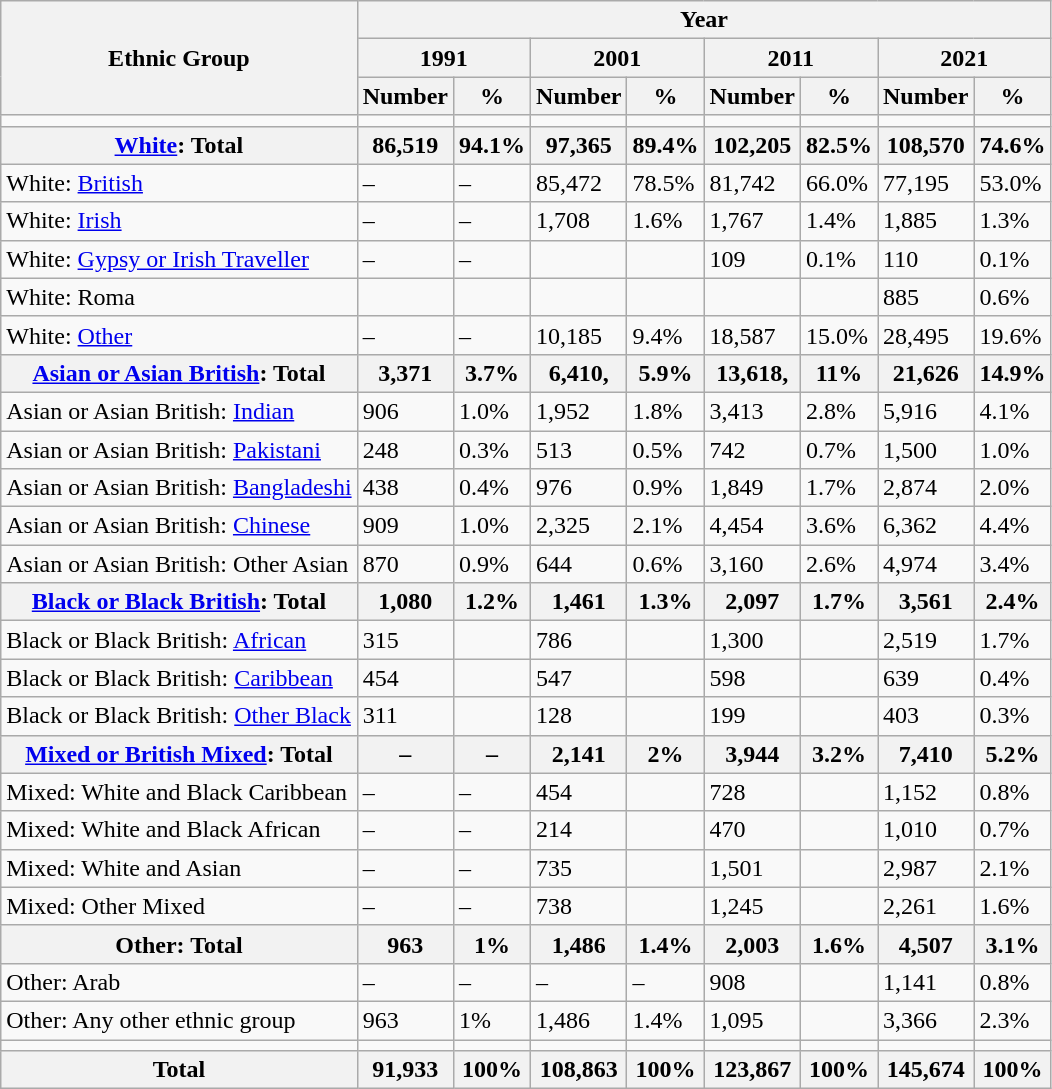<table class="wikitable sortable mw-collapsible mw-collapsed">
<tr>
<th rowspan="3">Ethnic Group</th>
<th colspan="8">Year</th>
</tr>
<tr>
<th colspan="2">1991</th>
<th colspan="2">2001</th>
<th colspan="2">2011</th>
<th colspan="2">2021</th>
</tr>
<tr>
<th>Number</th>
<th>%</th>
<th>Number</th>
<th>%</th>
<th>Number</th>
<th>%</th>
<th>Number</th>
<th>%</th>
</tr>
<tr>
<td></td>
<td></td>
<td></td>
<td></td>
<td></td>
<td></td>
<td></td>
<td></td>
<td></td>
</tr>
<tr>
<th><a href='#'>White</a>: Total</th>
<th>86,519</th>
<th>94.1%</th>
<th>97,365</th>
<th>89.4%</th>
<th>102,205</th>
<th>82.5%</th>
<th>108,570</th>
<th>74.6%</th>
</tr>
<tr>
<td>White: <a href='#'>British</a></td>
<td>–</td>
<td>–</td>
<td>85,472</td>
<td>78.5%</td>
<td>81,742</td>
<td>66.0%</td>
<td>77,195</td>
<td>53.0%</td>
</tr>
<tr>
<td>White: <a href='#'>Irish</a></td>
<td>–</td>
<td>–</td>
<td>1,708</td>
<td>1.6%</td>
<td>1,767</td>
<td>1.4%</td>
<td>1,885</td>
<td>1.3%</td>
</tr>
<tr>
<td>White: <a href='#'>Gypsy or Irish Traveller</a></td>
<td>–</td>
<td>–</td>
<td></td>
<td></td>
<td>109</td>
<td>0.1%</td>
<td>110</td>
<td>0.1%</td>
</tr>
<tr>
<td>White: Roma</td>
<td></td>
<td></td>
<td></td>
<td></td>
<td></td>
<td></td>
<td>885</td>
<td>0.6%</td>
</tr>
<tr>
<td>White: <a href='#'>Other</a></td>
<td>–</td>
<td>–</td>
<td>10,185</td>
<td>9.4%</td>
<td>18,587</td>
<td>15.0%</td>
<td>28,495</td>
<td>19.6%</td>
</tr>
<tr>
<th><a href='#'>Asian or Asian British</a>: Total</th>
<th>3,371</th>
<th>3.7%</th>
<th>6,410,</th>
<th>5.9%</th>
<th>13,618,</th>
<th>11%</th>
<th>21,626</th>
<th>14.9%</th>
</tr>
<tr>
<td>Asian or Asian British: <a href='#'>Indian</a></td>
<td>906</td>
<td>1.0%</td>
<td>1,952</td>
<td>1.8%</td>
<td>3,413</td>
<td>2.8%</td>
<td>5,916</td>
<td>4.1%</td>
</tr>
<tr>
<td>Asian or Asian British: <a href='#'>Pakistani</a></td>
<td>248</td>
<td>0.3%</td>
<td>513</td>
<td>0.5%</td>
<td>742</td>
<td>0.7%</td>
<td>1,500</td>
<td>1.0%</td>
</tr>
<tr>
<td>Asian or Asian British: <a href='#'>Bangladeshi</a></td>
<td>438</td>
<td>0.4%</td>
<td>976</td>
<td>0.9%</td>
<td>1,849</td>
<td>1.7%</td>
<td>2,874</td>
<td>2.0%</td>
</tr>
<tr>
<td>Asian or Asian British: <a href='#'>Chinese</a></td>
<td>909</td>
<td>1.0%</td>
<td>2,325</td>
<td>2.1%</td>
<td>4,454</td>
<td>3.6%</td>
<td>6,362</td>
<td>4.4%</td>
</tr>
<tr>
<td>Asian or Asian British: Other Asian</td>
<td>870</td>
<td>0.9%</td>
<td>644</td>
<td>0.6%</td>
<td>3,160</td>
<td>2.6%</td>
<td>4,974</td>
<td>3.4%</td>
</tr>
<tr>
<th><a href='#'>Black or Black British</a>: Total</th>
<th>1,080</th>
<th>1.2%</th>
<th>1,461</th>
<th>1.3%</th>
<th>2,097</th>
<th>1.7%</th>
<th>3,561</th>
<th>2.4%</th>
</tr>
<tr>
<td>Black or Black British: <a href='#'>African</a></td>
<td>315</td>
<td></td>
<td>786</td>
<td></td>
<td>1,300</td>
<td></td>
<td>2,519</td>
<td>1.7%</td>
</tr>
<tr>
<td>Black or Black British: <a href='#'>Caribbean</a></td>
<td>454</td>
<td></td>
<td>547</td>
<td></td>
<td>598</td>
<td></td>
<td>639</td>
<td>0.4%</td>
</tr>
<tr>
<td>Black or Black British: <a href='#'>Other Black</a></td>
<td>311</td>
<td></td>
<td>128</td>
<td></td>
<td>199</td>
<td></td>
<td>403</td>
<td>0.3%</td>
</tr>
<tr>
<th><a href='#'>Mixed or British Mixed</a>: Total</th>
<th>–</th>
<th>–</th>
<th>2,141</th>
<th>2%</th>
<th>3,944</th>
<th>3.2%</th>
<th>7,410</th>
<th>5.2%</th>
</tr>
<tr>
<td>Mixed: White and Black Caribbean</td>
<td>–</td>
<td>–</td>
<td>454</td>
<td></td>
<td>728</td>
<td></td>
<td>1,152</td>
<td>0.8%</td>
</tr>
<tr>
<td>Mixed: White and Black African</td>
<td>–</td>
<td>–</td>
<td>214</td>
<td></td>
<td>470</td>
<td></td>
<td>1,010</td>
<td>0.7%</td>
</tr>
<tr>
<td>Mixed: White and Asian</td>
<td>–</td>
<td>–</td>
<td>735</td>
<td></td>
<td>1,501</td>
<td></td>
<td>2,987</td>
<td>2.1%</td>
</tr>
<tr>
<td>Mixed: Other Mixed</td>
<td>–</td>
<td>–</td>
<td>738</td>
<td></td>
<td>1,245</td>
<td></td>
<td>2,261</td>
<td>1.6%</td>
</tr>
<tr>
<th>Other: Total</th>
<th>963</th>
<th>1%</th>
<th>1,486</th>
<th>1.4%</th>
<th>2,003</th>
<th>1.6%</th>
<th>4,507</th>
<th>3.1%</th>
</tr>
<tr>
<td>Other: Arab</td>
<td>–</td>
<td>–</td>
<td>–</td>
<td>–</td>
<td>908</td>
<td></td>
<td>1,141</td>
<td>0.8%</td>
</tr>
<tr>
<td>Other: Any other ethnic group</td>
<td>963</td>
<td>1%</td>
<td>1,486</td>
<td>1.4%</td>
<td>1,095</td>
<td></td>
<td>3,366</td>
<td>2.3%</td>
</tr>
<tr>
<td></td>
<td></td>
<td></td>
<td></td>
<td></td>
<td></td>
<td></td>
<td></td>
<td></td>
</tr>
<tr>
<th>Total</th>
<th>91,933</th>
<th>100%</th>
<th>108,863</th>
<th>100%</th>
<th>123,867</th>
<th>100%</th>
<th>145,674</th>
<th>100%</th>
</tr>
</table>
